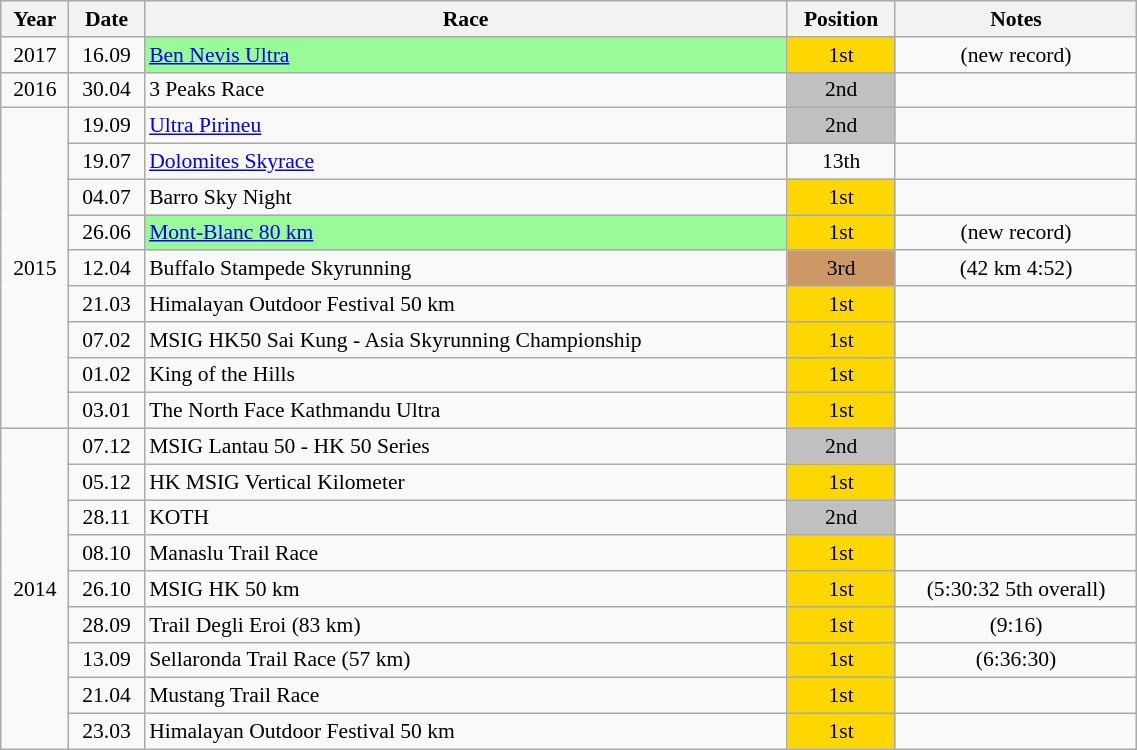<table class="wikitable" width=60% style="font-size:90%; text-align:center;">
<tr>
<th>Year</th>
<th>Date</th>
<th>Race</th>
<th>Position</th>
<th>Notes</th>
</tr>
<tr>
<td>2017</td>
<td>16.09</td>
<td bgcolor=palegreen align=left><a href='#'>Ben Nevis Ultra</a></td>
<td bgcolor=gold>1st</td>
<td>(new record)</td>
</tr>
<tr>
<td>2016</td>
<td>30.04</td>
<td align=left>3 Peaks Race</td>
<td bgcolor="silver">2nd</td>
<td></td>
</tr>
<tr>
<td rowspan=9>2015</td>
<td>19.09</td>
<td align=left><a href='#'>Ultra Pirineu</a></td>
<td bgcolor=silver>2nd</td>
<td></td>
</tr>
<tr>
<td>19.07</td>
<td align=left><a href='#'>Dolomites Skyrace</a></td>
<td>13th</td>
<td></td>
</tr>
<tr>
<td>04.07</td>
<td align=left>Barro Sky Night</td>
<td bgcolor=gold>1st</td>
<td></td>
</tr>
<tr>
<td>26.06</td>
<td bgcolor=palegreen align=left><a href='#'>Mont-Blanc 80 km</a></td>
<td bgcolor=gold>1st</td>
<td>(new record)</td>
</tr>
<tr>
<td>12.04</td>
<td align=left>Buffalo Stampede Skyrunning</td>
<td bgcolor="#cc9966">3rd</td>
<td>(42 km 4:52)</td>
</tr>
<tr>
<td>21.03</td>
<td align=left>Himalayan Outdoor Festival 50 km</td>
<td bgcolor=gold>1st</td>
<td></td>
</tr>
<tr>
<td>07.02</td>
<td align=left>MSIG HK50 Sai Kung - Asia Skyrunning Championship</td>
<td bgcolor=gold>1st</td>
<td></td>
</tr>
<tr>
<td>01.02</td>
<td align=left>King of the Hills</td>
<td bgcolor=gold>1st</td>
<td></td>
</tr>
<tr>
<td>03.01</td>
<td align=left>The North Face Kathmandu Ultra</td>
<td bgcolor=gold>1st</td>
<td></td>
</tr>
<tr>
<td rowspan=9>2014</td>
<td>07.12</td>
<td align=left>MSIG Lantau 50 - HK 50 Series</td>
<td bgcolor=silver>2nd</td>
<td></td>
</tr>
<tr>
<td>05.12</td>
<td align=left>HK MSIG Vertical Kilometer</td>
<td bgcolor=gold>1st</td>
<td></td>
</tr>
<tr>
<td>28.11</td>
<td align=left>KOTH</td>
<td bgcolor=silver>2nd</td>
<td></td>
</tr>
<tr>
<td>08.10</td>
<td align=left>Manaslu Trail Race</td>
<td bgcolor=gold>1st</td>
<td></td>
</tr>
<tr>
<td>26.10</td>
<td align=left>MSIG HK 50 km</td>
<td bgcolor=gold>1st</td>
<td>(5:30:32 5th overall)</td>
</tr>
<tr>
<td>28.09</td>
<td align=left>Trail Degli Eroi (83 km)</td>
<td bgcolor=gold>1st</td>
<td>(9:16)</td>
</tr>
<tr>
<td>13.09</td>
<td align=left>Sellaronda Trail Race (57 km)</td>
<td bgcolor=gold>1st</td>
<td>(6:36:30)</td>
</tr>
<tr>
<td>21.04</td>
<td align=left>Mustang Trail Race</td>
<td bgcolor=gold>1st</td>
<td></td>
</tr>
<tr>
<td>23.03</td>
<td align=left>Himalayan Outdoor Festival 50 km</td>
<td bgcolor=gold>1st</td>
<td></td>
</tr>
</table>
